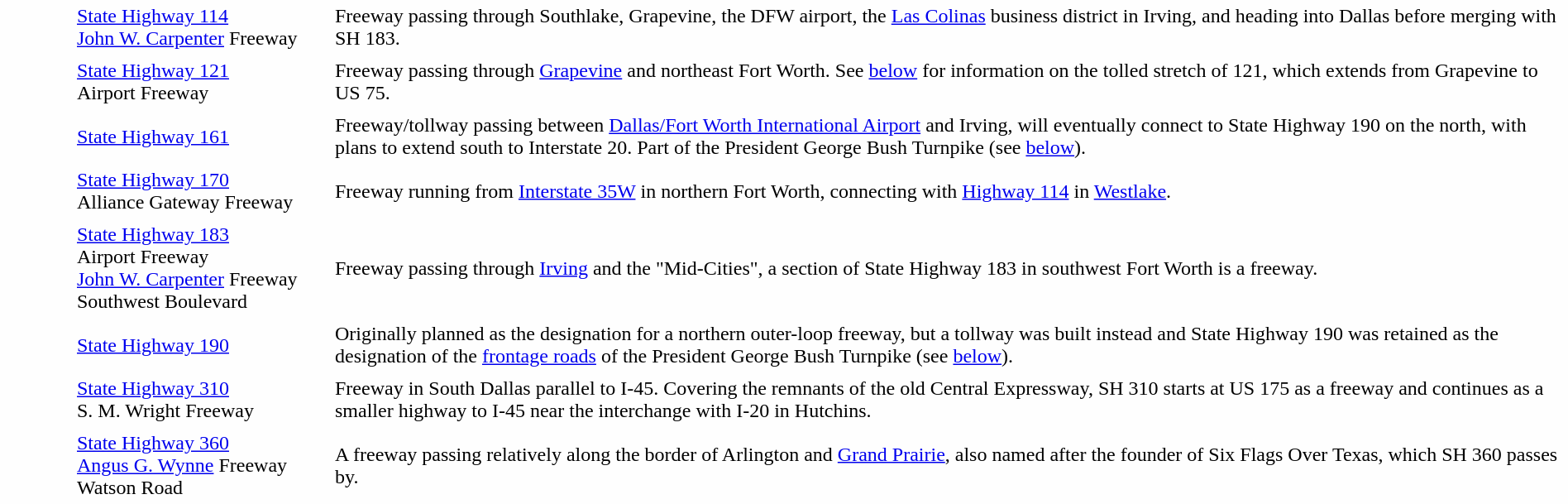<table width="100%" cellpadding="4" cellspacing="0">
<tr>
<td style="width:50px; text-align:center" bgcolor="#FEFEFE"></td>
<td style="width:200px; text-align:left" bgcolor="#FEFEFE"><a href='#'>State Highway 114</a><br><a href='#'>John W. Carpenter</a> Freeway</td>
<td bgcolor="#FEFEFE">Freeway passing through Southlake, Grapevine, the DFW airport, the <a href='#'>Las Colinas</a> business district in Irving, and heading into Dallas before merging with SH 183.</td>
</tr>
<tr>
<td style="width:50px; text-align:center" bgcolor="#FEFEFE"></td>
<td style="width:200px; text-align:left" bgcolor="#FEFEFE"><a href='#'>State Highway 121</a><br>Airport Freeway</td>
<td bgcolor="#FEFEFE">Freeway passing through <a href='#'>Grapevine</a> and northeast Fort Worth. See <a href='#'>below</a> for information on the tolled stretch of 121, which extends from Grapevine to US 75.</td>
</tr>
<tr>
<td style="width:50px; text-align:center" bgcolor="#FEFEFE"></td>
<td style="width:200px; text-align:left" bgcolor="#FEFEFE"><a href='#'>State Highway 161</a></td>
<td bgcolor="#FEFEFE">Freeway/tollway passing between <a href='#'>Dallas/Fort Worth International Airport</a> and Irving, will eventually connect to State Highway 190 on the north, with plans to extend south to Interstate 20. Part of the President George Bush Turnpike (see <a href='#'>below</a>).</td>
</tr>
<tr>
<td style="width:50px; text-align:center" bgcolor="#FEFEFE"></td>
<td style="width:200px; text-align:left" bgcolor="#FEFEFE"><a href='#'>State Highway 170</a><br>Alliance Gateway Freeway</td>
<td bgcolor="#FEFEFE">Freeway running from <a href='#'>Interstate 35W</a> in northern Fort Worth, connecting with <a href='#'>Highway 114</a> in <a href='#'>Westlake</a>.</td>
</tr>
<tr>
<td style="width:50px; text-align:center" bgcolor="#FEFEFE"></td>
<td style="width:200px; text-align:left" bgcolor="#FEFEFE"><a href='#'>State Highway 183</a><br>Airport Freeway<br><a href='#'>John W. Carpenter</a> Freeway<br>Southwest Boulevard</td>
<td bgcolor="#FEFEFE">Freeway passing through <a href='#'>Irving</a> and the "Mid-Cities", a  section of State Highway 183 in southwest Fort Worth is a freeway.</td>
</tr>
<tr>
<td style="width:50px; text-align:center" bgcolor="#FEFEFE"></td>
<td style="width:200px; text-align:left" bgcolor="#FEFEFE"><a href='#'>State Highway 190</a></td>
<td bgcolor="#FEFEFE">Originally planned as the designation for a northern outer-loop freeway, but a tollway was built instead and State Highway 190 was retained as the designation of the <a href='#'>frontage roads</a> of the President George Bush Turnpike (see <a href='#'>below</a>).</td>
</tr>
<tr>
<td style="width:50px; text-align:center" bgcolor="#FEFEFE"></td>
<td style="width:200px; text-align:left" bgcolor="#FEFEFE"><a href='#'>State Highway 310</a><br>S. M. Wright Freeway</td>
<td bgcolor="#FEFEFE">Freeway in South Dallas parallel to I-45. Covering  the remnants of the old Central Expressway, SH 310 starts at US 175 as a freeway and continues as a smaller highway to I-45 near the interchange with I-20 in Hutchins.</td>
</tr>
<tr>
<td style="width:50px; text-align:center" bgcolor="#FEFEFE"></td>
<td style="width:200px; text-align:left" bgcolor="#FEFEFE"><a href='#'>State Highway 360</a><br><a href='#'>Angus G. Wynne</a> Freeway<br>Watson Road</td>
<td bgcolor="#FEFEFE">A freeway passing relatively along the border of Arlington and <a href='#'>Grand Prairie</a>, also named after the founder of Six Flags Over Texas, which SH 360 passes by.</td>
</tr>
</table>
